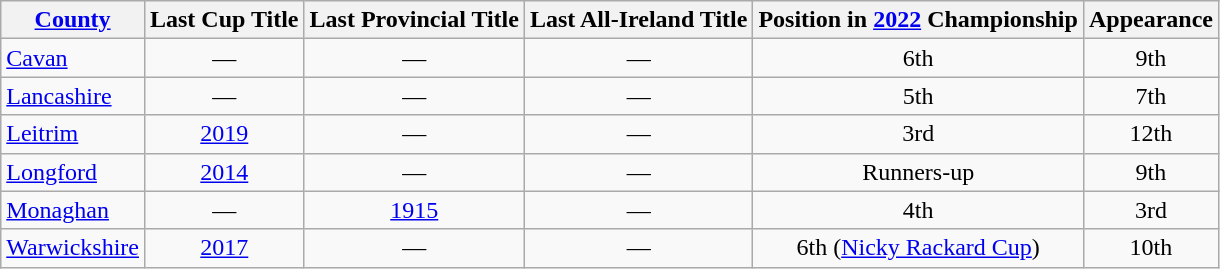<table class="wikitable sortable" style="text-align:center">
<tr>
<th><a href='#'>County</a></th>
<th>Last Cup Title</th>
<th>Last Provincial Title</th>
<th>Last All-Ireland Title</th>
<th>Position in <a href='#'>2022</a> Championship</th>
<th>Appearance</th>
</tr>
<tr>
<td style="text-align:left"> <a href='#'>Cavan</a></td>
<td>—</td>
<td>—</td>
<td>—</td>
<td>6th</td>
<td>9th</td>
</tr>
<tr>
<td style="text-align:left"> <a href='#'>Lancashire</a></td>
<td>—</td>
<td>—</td>
<td>—</td>
<td>5th</td>
<td>7th</td>
</tr>
<tr>
<td style="text-align:left"> <a href='#'>Leitrim</a></td>
<td><a href='#'>2019</a></td>
<td>—</td>
<td>—</td>
<td>3rd</td>
<td>12th</td>
</tr>
<tr>
<td style="text-align:left"> <a href='#'>Longford</a></td>
<td><a href='#'>2014</a></td>
<td>—</td>
<td>—</td>
<td>Runners-up</td>
<td>9th</td>
</tr>
<tr>
<td style="text-align:left"> <a href='#'>Monaghan</a></td>
<td>—</td>
<td><a href='#'>1915</a></td>
<td>—</td>
<td>4th</td>
<td>3rd</td>
</tr>
<tr>
<td style="text-align:left"> <a href='#'>Warwickshire</a></td>
<td><a href='#'>2017</a></td>
<td>—</td>
<td>—</td>
<td>6th (<a href='#'>Nicky Rackard Cup</a>)</td>
<td>10th</td>
</tr>
</table>
